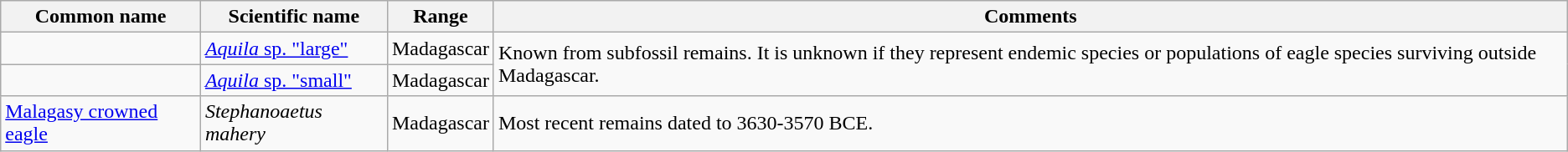<table class="wikitable sortable">
<tr>
<th>Common name</th>
<th>Scientific name</th>
<th>Range</th>
<th class="unsortable">Comments</th>
</tr>
<tr>
<td></td>
<td><a href='#'><em>Aquila</em> sp. "large"</a></td>
<td>Madagascar</td>
<td rowspan="2">Known from subfossil remains. It is unknown if they represent endemic species or populations of eagle species surviving outside Madagascar.</td>
</tr>
<tr>
<td></td>
<td><a href='#'><em>Aquila</em> sp. "small"</a> </td>
<td>Madagascar</td>
</tr>
<tr>
<td><a href='#'>Malagasy crowned eagle</a></td>
<td><em>Stephanoaetus mahery</em></td>
<td>Madagascar</td>
<td>Most recent remains dated to 3630-3570 BCE.</td>
</tr>
</table>
